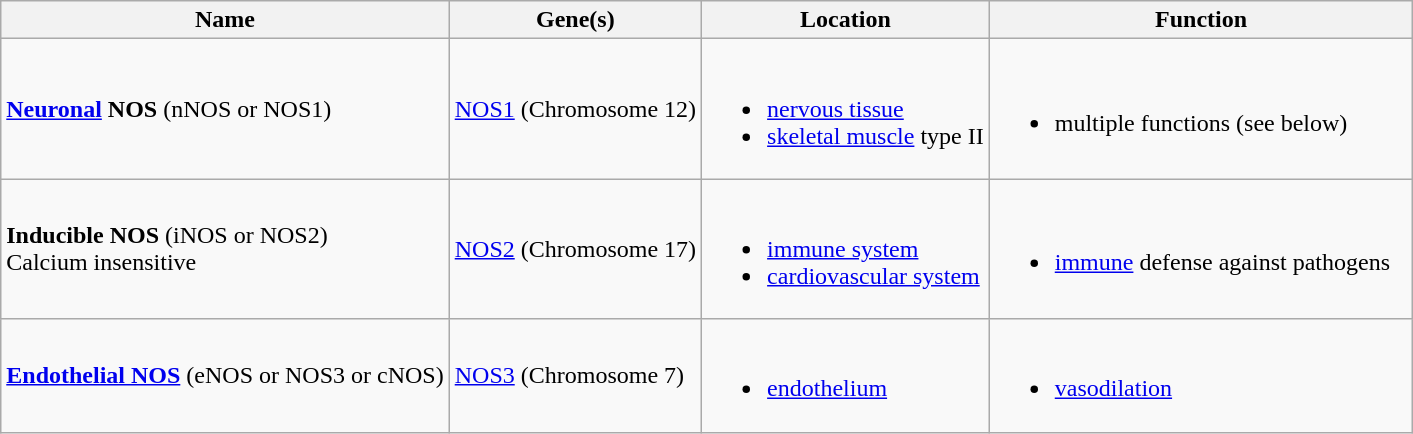<table class="wikitable">
<tr>
<th>Name</th>
<th>Gene(s)</th>
<th>Location</th>
<th width=30%>Function</th>
</tr>
<tr>
<td><strong><a href='#'>Neuronal</a> NOS</strong> (nNOS or NOS1)</td>
<td><a href='#'>NOS1</a> (Chromosome 12)</td>
<td><br><ul><li><a href='#'>nervous tissue</a></li><li><a href='#'>skeletal muscle</a> type II</li></ul></td>
<td><br><ul><li>multiple functions (see below)</li></ul></td>
</tr>
<tr>
<td><strong>Inducible NOS</strong> (iNOS or NOS2)<br>Calcium insensitive</td>
<td><a href='#'>NOS2</a> (Chromosome 17)</td>
<td><br><ul><li><a href='#'>immune system</a></li><li><a href='#'>cardiovascular system</a></li></ul></td>
<td><br><ul><li><a href='#'>immune</a> defense against pathogens</li></ul></td>
</tr>
<tr>
<td><strong><a href='#'>Endothelial NOS</a></strong> (eNOS or NOS3 or cNOS)</td>
<td><a href='#'>NOS3</a> (Chromosome 7)</td>
<td><br><ul><li><a href='#'>endothelium</a></li></ul></td>
<td><br><ul><li><a href='#'>vasodilation</a></li></ul></td>
</tr>
</table>
